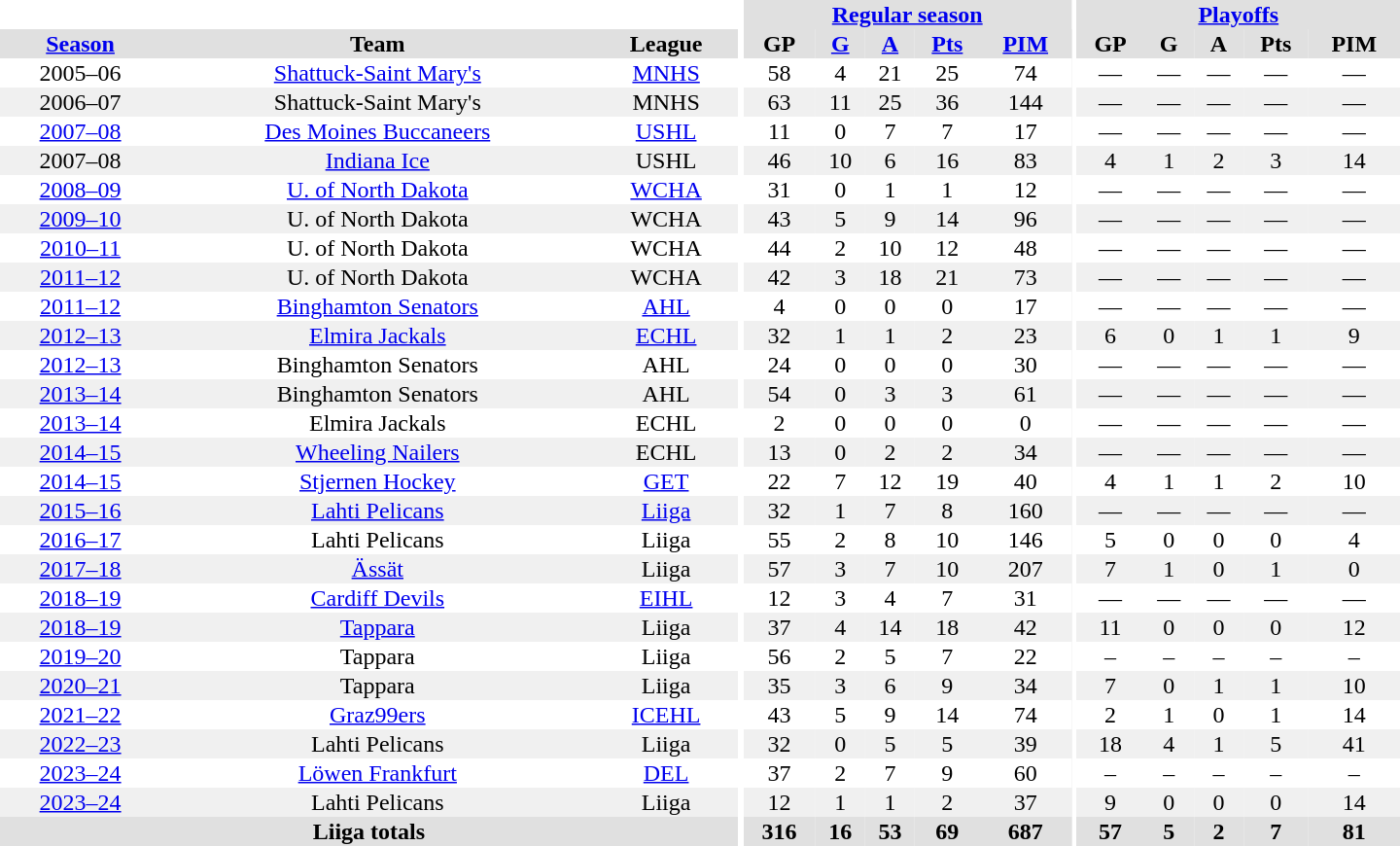<table border="0" cellpadding="1" cellspacing="0" style="text-align:center; width:60em">
<tr bgcolor="#e0e0e0">
<th colspan="3" bgcolor="#ffffff"></th>
<th rowspan="100" bgcolor="#ffffff"></th>
<th colspan="5"><a href='#'>Regular season</a></th>
<th rowspan="100" bgcolor="#ffffff"></th>
<th colspan="5"><a href='#'>Playoffs</a></th>
</tr>
<tr bgcolor="#e0e0e0">
<th><a href='#'>Season</a></th>
<th>Team</th>
<th>League</th>
<th>GP</th>
<th><a href='#'>G</a></th>
<th><a href='#'>A</a></th>
<th><a href='#'>Pts</a></th>
<th><a href='#'>PIM</a></th>
<th>GP</th>
<th>G</th>
<th>A</th>
<th>Pts</th>
<th>PIM</th>
</tr>
<tr>
<td>2005–06</td>
<td><a href='#'>Shattuck-Saint Mary's</a></td>
<td><a href='#'>MNHS</a></td>
<td>58</td>
<td>4</td>
<td>21</td>
<td>25</td>
<td>74</td>
<td>—</td>
<td>—</td>
<td>—</td>
<td>—</td>
<td>—</td>
</tr>
<tr bgcolor="#f0f0f0">
<td>2006–07</td>
<td>Shattuck-Saint Mary's</td>
<td>MNHS</td>
<td>63</td>
<td>11</td>
<td>25</td>
<td>36</td>
<td>144</td>
<td>—</td>
<td>—</td>
<td>—</td>
<td>—</td>
<td>—</td>
</tr>
<tr>
<td><a href='#'>2007–08</a></td>
<td><a href='#'>Des Moines Buccaneers</a></td>
<td><a href='#'>USHL</a></td>
<td>11</td>
<td>0</td>
<td>7</td>
<td>7</td>
<td>17</td>
<td>—</td>
<td>—</td>
<td>—</td>
<td>—</td>
<td>—</td>
</tr>
<tr bgcolor="#f0f0f0">
<td>2007–08</td>
<td><a href='#'>Indiana Ice</a></td>
<td>USHL</td>
<td>46</td>
<td>10</td>
<td>6</td>
<td>16</td>
<td>83</td>
<td>4</td>
<td>1</td>
<td>2</td>
<td>3</td>
<td>14</td>
</tr>
<tr>
<td><a href='#'>2008–09</a></td>
<td><a href='#'>U. of North Dakota</a></td>
<td><a href='#'>WCHA</a></td>
<td>31</td>
<td>0</td>
<td>1</td>
<td>1</td>
<td>12</td>
<td>—</td>
<td>—</td>
<td>—</td>
<td>—</td>
<td>—</td>
</tr>
<tr bgcolor="#f0f0f0">
<td><a href='#'>2009–10</a></td>
<td>U. of North Dakota</td>
<td>WCHA</td>
<td>43</td>
<td>5</td>
<td>9</td>
<td>14</td>
<td>96</td>
<td>—</td>
<td>—</td>
<td>—</td>
<td>—</td>
<td>—</td>
</tr>
<tr>
<td><a href='#'>2010–11</a></td>
<td>U. of North Dakota</td>
<td>WCHA</td>
<td>44</td>
<td>2</td>
<td>10</td>
<td>12</td>
<td>48</td>
<td>—</td>
<td>—</td>
<td>—</td>
<td>—</td>
<td>—</td>
</tr>
<tr bgcolor="#f0f0f0">
<td><a href='#'>2011–12</a></td>
<td>U. of North Dakota</td>
<td>WCHA</td>
<td>42</td>
<td>3</td>
<td>18</td>
<td>21</td>
<td>73</td>
<td>—</td>
<td>—</td>
<td>—</td>
<td>—</td>
<td>—</td>
</tr>
<tr>
<td><a href='#'>2011–12</a></td>
<td><a href='#'>Binghamton Senators</a></td>
<td><a href='#'>AHL</a></td>
<td>4</td>
<td>0</td>
<td>0</td>
<td>0</td>
<td>17</td>
<td>—</td>
<td>—</td>
<td>—</td>
<td>—</td>
<td>—</td>
</tr>
<tr bgcolor="#f0f0f0">
<td><a href='#'>2012–13</a></td>
<td><a href='#'>Elmira Jackals</a></td>
<td><a href='#'>ECHL</a></td>
<td>32</td>
<td>1</td>
<td>1</td>
<td>2</td>
<td>23</td>
<td>6</td>
<td>0</td>
<td>1</td>
<td>1</td>
<td>9</td>
</tr>
<tr>
<td><a href='#'>2012–13</a></td>
<td>Binghamton Senators</td>
<td>AHL</td>
<td>24</td>
<td>0</td>
<td>0</td>
<td>0</td>
<td>30</td>
<td>—</td>
<td>—</td>
<td>—</td>
<td>—</td>
<td>—</td>
</tr>
<tr bgcolor="#f0f0f0">
<td><a href='#'>2013–14</a></td>
<td>Binghamton Senators</td>
<td>AHL</td>
<td>54</td>
<td>0</td>
<td>3</td>
<td>3</td>
<td>61</td>
<td>—</td>
<td>—</td>
<td>—</td>
<td>—</td>
<td>—</td>
</tr>
<tr>
<td><a href='#'>2013–14</a></td>
<td>Elmira Jackals</td>
<td>ECHL</td>
<td>2</td>
<td>0</td>
<td>0</td>
<td>0</td>
<td>0</td>
<td>—</td>
<td>—</td>
<td>—</td>
<td>—</td>
<td>—</td>
</tr>
<tr bgcolor="#f0f0f0">
<td><a href='#'>2014–15</a></td>
<td><a href='#'>Wheeling Nailers</a></td>
<td>ECHL</td>
<td>13</td>
<td>0</td>
<td>2</td>
<td>2</td>
<td>34</td>
<td>—</td>
<td>—</td>
<td>—</td>
<td>—</td>
<td>—</td>
</tr>
<tr>
<td><a href='#'>2014–15</a></td>
<td><a href='#'>Stjernen Hockey</a></td>
<td><a href='#'>GET</a></td>
<td>22</td>
<td>7</td>
<td>12</td>
<td>19</td>
<td>40</td>
<td>4</td>
<td>1</td>
<td>1</td>
<td>2</td>
<td>10</td>
</tr>
<tr bgcolor="#f0f0f0">
<td><a href='#'>2015–16</a></td>
<td><a href='#'>Lahti Pelicans</a></td>
<td><a href='#'>Liiga</a></td>
<td>32</td>
<td>1</td>
<td>7</td>
<td>8</td>
<td>160</td>
<td>—</td>
<td>—</td>
<td>—</td>
<td>—</td>
<td>—</td>
</tr>
<tr>
<td><a href='#'>2016–17</a></td>
<td>Lahti Pelicans</td>
<td>Liiga</td>
<td>55</td>
<td>2</td>
<td>8</td>
<td>10</td>
<td>146</td>
<td>5</td>
<td>0</td>
<td>0</td>
<td>0</td>
<td>4</td>
</tr>
<tr bgcolor="#f0f0f0">
<td><a href='#'>2017–18</a></td>
<td><a href='#'>Ässät</a></td>
<td>Liiga</td>
<td>57</td>
<td>3</td>
<td>7</td>
<td>10</td>
<td>207</td>
<td>7</td>
<td>1</td>
<td>0</td>
<td>1</td>
<td>0</td>
</tr>
<tr>
<td><a href='#'>2018–19</a></td>
<td><a href='#'>Cardiff Devils</a></td>
<td><a href='#'>EIHL</a></td>
<td>12</td>
<td>3</td>
<td>4</td>
<td>7</td>
<td>31</td>
<td>—</td>
<td>—</td>
<td>—</td>
<td>—</td>
<td>—</td>
</tr>
<tr bgcolor="#f0f0f0">
<td><a href='#'>2018–19</a></td>
<td><a href='#'>Tappara</a></td>
<td>Liiga</td>
<td>37</td>
<td>4</td>
<td>14</td>
<td>18</td>
<td>42</td>
<td>11</td>
<td>0</td>
<td>0</td>
<td>0</td>
<td>12</td>
</tr>
<tr>
<td><a href='#'>2019–20</a></td>
<td>Tappara</td>
<td>Liiga</td>
<td>56</td>
<td>2</td>
<td>5</td>
<td>7</td>
<td>22</td>
<td>–</td>
<td>–</td>
<td>–</td>
<td>–</td>
<td>–</td>
</tr>
<tr bgcolor="#f0f0f0">
<td><a href='#'>2020–21</a></td>
<td>Tappara</td>
<td>Liiga</td>
<td>35</td>
<td>3</td>
<td>6</td>
<td>9</td>
<td>34</td>
<td>7</td>
<td>0</td>
<td>1</td>
<td>1</td>
<td>10</td>
</tr>
<tr>
<td><a href='#'>2021–22</a></td>
<td><a href='#'>Graz99ers</a></td>
<td><a href='#'>ICEHL</a></td>
<td>43</td>
<td>5</td>
<td>9</td>
<td>14</td>
<td>74</td>
<td>2</td>
<td>1</td>
<td>0</td>
<td>1</td>
<td>14</td>
</tr>
<tr bgcolor="#f0f0f0">
<td><a href='#'>2022–23</a></td>
<td>Lahti Pelicans</td>
<td>Liiga</td>
<td>32</td>
<td>0</td>
<td>5</td>
<td>5</td>
<td>39</td>
<td>18</td>
<td>4</td>
<td>1</td>
<td>5</td>
<td>41</td>
</tr>
<tr>
<td><a href='#'>2023–24</a></td>
<td><a href='#'>Löwen Frankfurt</a></td>
<td><a href='#'>DEL</a></td>
<td>37</td>
<td>2</td>
<td>7</td>
<td>9</td>
<td>60</td>
<td>–</td>
<td>–</td>
<td>–</td>
<td>–</td>
<td>–</td>
</tr>
<tr bgcolor="#f0f0f0">
<td><a href='#'>2023–24</a></td>
<td>Lahti Pelicans</td>
<td>Liiga</td>
<td>12</td>
<td>1</td>
<td>1</td>
<td>2</td>
<td>37</td>
<td>9</td>
<td>0</td>
<td>0</td>
<td>0</td>
<td>14</td>
</tr>
<tr bgcolor="#e0e0e0">
<th colspan="3">Liiga totals</th>
<th>316</th>
<th>16</th>
<th>53</th>
<th>69</th>
<th>687</th>
<th>57</th>
<th>5</th>
<th>2</th>
<th>7</th>
<th>81</th>
</tr>
</table>
